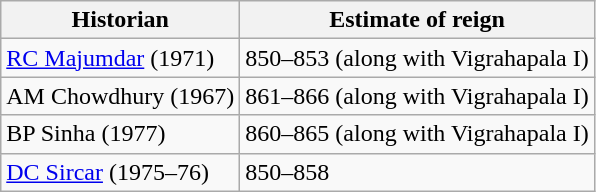<table class="wikitable">
<tr>
<th>Historian</th>
<th>Estimate of reign</th>
</tr>
<tr>
<td><a href='#'>RC Majumdar</a> (1971)</td>
<td>850–853 (along with Vigrahapala I)</td>
</tr>
<tr>
<td>AM Chowdhury (1967)</td>
<td>861–866 (along with Vigrahapala I)</td>
</tr>
<tr>
<td>BP Sinha (1977)</td>
<td>860–865 (along with Vigrahapala I)</td>
</tr>
<tr>
<td><a href='#'>DC Sircar</a> (1975–76)</td>
<td>850–858</td>
</tr>
</table>
